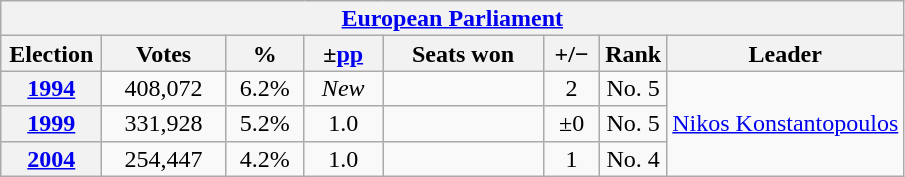<table class="wikitable" style="text-align:center; font-size:100%; line-height:16px;">
<tr>
<th colspan="8"><a href='#'>European Parliament</a></th>
</tr>
<tr>
<th width="60px">Election</th>
<th width="75px">Votes</th>
<th width="45px">%</th>
<th width="45px">±<a href='#'>pp</a></th>
<th width="100px">Seats won</th>
<th width="30px">+/−</th>
<th width="30px">Rank</th>
<th>Leader</th>
</tr>
<tr>
<th><a href='#'>1994</a></th>
<td>408,072</td>
<td>6.2%</td>
<td><em>New</em></td>
<td></td>
<td>2</td>
<td>No. 5</td>
<td rowspan="3"><a href='#'>Nikos Konstantopoulos</a></td>
</tr>
<tr>
<th><a href='#'>1999</a></th>
<td>331,928</td>
<td>5.2%</td>
<td>1.0</td>
<td></td>
<td>±0</td>
<td>No. 5</td>
</tr>
<tr>
<th><a href='#'>2004</a></th>
<td>254,447</td>
<td>4.2%</td>
<td>1.0</td>
<td></td>
<td>1</td>
<td>No. 4</td>
</tr>
</table>
